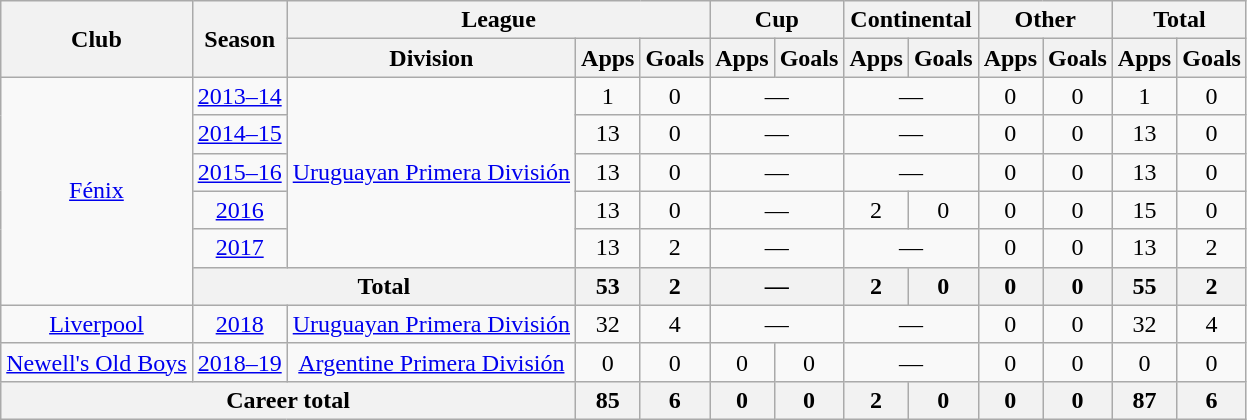<table class="wikitable" style="text-align:center">
<tr>
<th rowspan="2">Club</th>
<th rowspan="2">Season</th>
<th colspan="3">League</th>
<th colspan="2">Cup</th>
<th colspan="2">Continental</th>
<th colspan="2">Other</th>
<th colspan="2">Total</th>
</tr>
<tr>
<th>Division</th>
<th>Apps</th>
<th>Goals</th>
<th>Apps</th>
<th>Goals</th>
<th>Apps</th>
<th>Goals</th>
<th>Apps</th>
<th>Goals</th>
<th>Apps</th>
<th>Goals</th>
</tr>
<tr>
<td rowspan="6"><a href='#'>Fénix</a></td>
<td><a href='#'>2013–14</a></td>
<td rowspan="5"><a href='#'>Uruguayan Primera División</a></td>
<td>1</td>
<td>0</td>
<td colspan="2">—</td>
<td colspan="2">—</td>
<td>0</td>
<td>0</td>
<td>1</td>
<td>0</td>
</tr>
<tr>
<td><a href='#'>2014–15</a></td>
<td>13</td>
<td>0</td>
<td colspan="2">—</td>
<td colspan="2">—</td>
<td>0</td>
<td>0</td>
<td>13</td>
<td>0</td>
</tr>
<tr>
<td><a href='#'>2015–16</a></td>
<td>13</td>
<td>0</td>
<td colspan="2">—</td>
<td colspan="2">—</td>
<td>0</td>
<td>0</td>
<td>13</td>
<td>0</td>
</tr>
<tr>
<td><a href='#'>2016</a></td>
<td>13</td>
<td>0</td>
<td colspan="2">—</td>
<td>2</td>
<td>0</td>
<td>0</td>
<td>0</td>
<td>15</td>
<td>0</td>
</tr>
<tr>
<td><a href='#'>2017</a></td>
<td>13</td>
<td>2</td>
<td colspan="2">—</td>
<td colspan="2">—</td>
<td>0</td>
<td>0</td>
<td>13</td>
<td>2</td>
</tr>
<tr>
<th colspan="2">Total</th>
<th>53</th>
<th>2</th>
<th colspan="2">—</th>
<th>2</th>
<th>0</th>
<th>0</th>
<th>0</th>
<th>55</th>
<th>2</th>
</tr>
<tr>
<td rowspan="1"><a href='#'>Liverpool</a></td>
<td><a href='#'>2018</a></td>
<td rowspan="1"><a href='#'>Uruguayan Primera División</a></td>
<td>32</td>
<td>4</td>
<td colspan="2">—</td>
<td colspan="2">—</td>
<td>0</td>
<td>0</td>
<td>32</td>
<td>4</td>
</tr>
<tr>
<td rowspan="1"><a href='#'>Newell's Old Boys</a></td>
<td><a href='#'>2018–19</a></td>
<td rowspan="1"><a href='#'>Argentine Primera División</a></td>
<td>0</td>
<td>0</td>
<td>0</td>
<td>0</td>
<td colspan="2">—</td>
<td>0</td>
<td>0</td>
<td>0</td>
<td>0</td>
</tr>
<tr>
<th colspan="3">Career total</th>
<th>85</th>
<th>6</th>
<th>0</th>
<th>0</th>
<th>2</th>
<th>0</th>
<th>0</th>
<th>0</th>
<th>87</th>
<th>6</th>
</tr>
</table>
